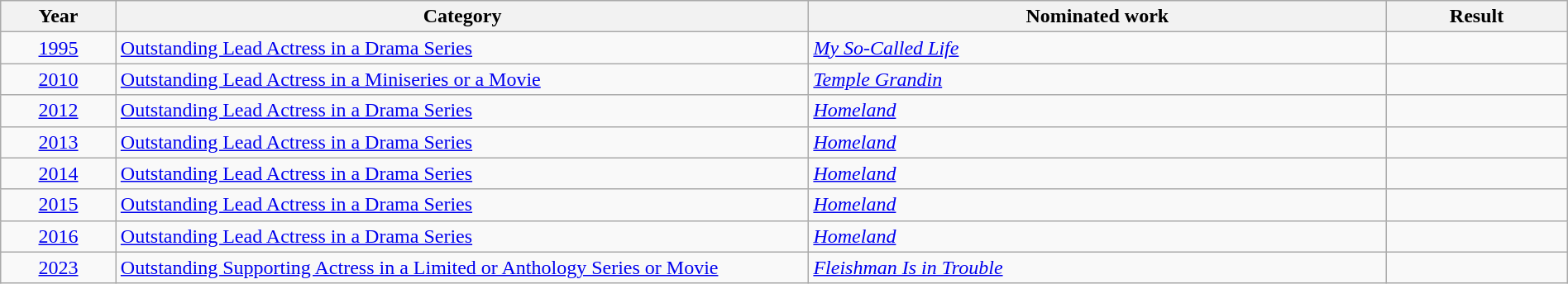<table width="100%" class="wikitable">
<tr>
<th width="7%">Year</th>
<th width="42%">Category</th>
<th width="35%">Nominated work</th>
<th width="11%">Result</th>
</tr>
<tr>
<td align="center"><a href='#'>1995</a></td>
<td><a href='#'>Outstanding Lead Actress in a Drama Series</a></td>
<td><em><a href='#'>My So-Called Life</a></em></td>
<td></td>
</tr>
<tr>
<td align="center"><a href='#'>2010</a></td>
<td><a href='#'>Outstanding Lead Actress in a Miniseries or a Movie</a></td>
<td><em><a href='#'>Temple Grandin</a></em></td>
<td></td>
</tr>
<tr>
<td align="center"><a href='#'>2012</a></td>
<td><a href='#'>Outstanding Lead Actress in a Drama Series</a></td>
<td><em><a href='#'>Homeland</a></em></td>
<td></td>
</tr>
<tr>
<td align="center"><a href='#'>2013</a></td>
<td><a href='#'>Outstanding Lead Actress in a Drama Series</a></td>
<td><em><a href='#'>Homeland</a></em></td>
<td></td>
</tr>
<tr>
<td align="center"><a href='#'>2014</a></td>
<td><a href='#'>Outstanding Lead Actress in a Drama Series</a></td>
<td><em><a href='#'>Homeland</a></em></td>
<td></td>
</tr>
<tr>
<td align="center"><a href='#'>2015</a></td>
<td><a href='#'>Outstanding Lead Actress in a Drama Series</a></td>
<td><em><a href='#'>Homeland</a></em></td>
<td></td>
</tr>
<tr>
<td align="center"><a href='#'>2016</a></td>
<td><a href='#'>Outstanding Lead Actress in a Drama Series</a></td>
<td><em><a href='#'>Homeland</a></em></td>
<td></td>
</tr>
<tr>
<td align="center"><a href='#'>2023</a></td>
<td><a href='#'>Outstanding Supporting Actress in a Limited or Anthology Series or Movie</a></td>
<td><em><a href='#'>Fleishman Is in Trouble</a></em></td>
<td></td>
</tr>
</table>
